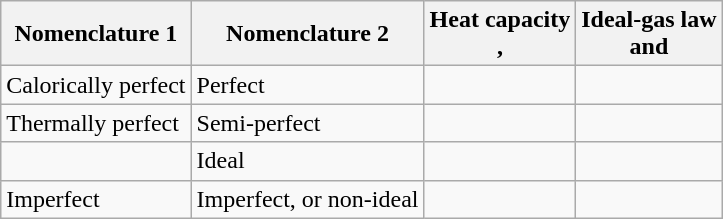<table class='wikitable'>
<tr>
<th>Nomenclature 1</th>
<th>Nomenclature 2</th>
<th>Heat capacity <br>, <br></th>
<th>Ideal-gas law <br> and <br></th>
</tr>
<tr>
<td>Calorically perfect</td>
<td>Perfect</td>
<td></td>
<td></td>
</tr>
<tr>
<td>Thermally perfect</td>
<td>Semi-perfect</td>
<td></td>
<td></td>
</tr>
<tr>
<td></td>
<td>Ideal</td>
<td></td>
<td></td>
</tr>
<tr>
<td>Imperfect</td>
<td>Imperfect, or non-ideal</td>
<td></td>
<td></td>
</tr>
</table>
